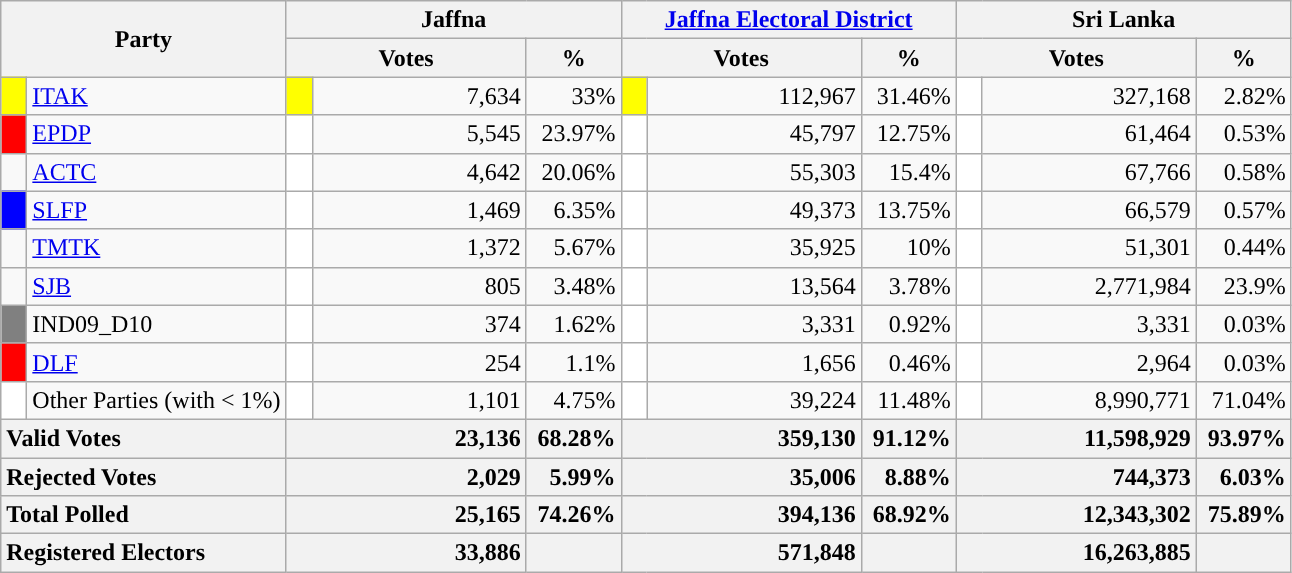<table class="wikitable">
<tr>
<th colspan="2" width="144px"rowspan="2">Party</th>
<th colspan="3" width="216px">Jaffna</th>
<th colspan="3" width="216px"><a href='#'>Jaffna Electoral District</a></th>
<th colspan="3" width="216px">Sri Lanka</th>
</tr>
<tr>
<th colspan="2" width="144px">Votes</th>
<th>%</th>
<th colspan="2" width="144px">Votes</th>
<th>%</th>
<th colspan="2" width="144px">Votes</th>
<th>%</th>
</tr>
<tr>
<td style="background-color:yellow;" width="10px"></td>
<td style="text-align:left;"><a href='#'>ITAK</a></td>
<td style="background-color:yellow;" width="10px"></td>
<td style="text-align:right;">7,634</td>
<td style="text-align:right;">33%</td>
<td style="background-color:yellow;" width="10px"></td>
<td style="text-align:right;">112,967</td>
<td style="text-align:right;">31.46%</td>
<td style="background-color:white;" width="10px"></td>
<td style="text-align:right;">327,168</td>
<td style="text-align:right;">2.82%</td>
</tr>
<tr>
<td style="background-color:red;" width="10px"></td>
<td style="text-align:left;"><a href='#'>EPDP</a></td>
<td style="background-color:white;" width="10px"></td>
<td style="text-align:right;">5,545</td>
<td style="text-align:right;">23.97%</td>
<td style="background-color:white;" width="10px"></td>
<td style="text-align:right;">45,797</td>
<td style="text-align:right;">12.75%</td>
<td style="background-color:white;" width="10px"></td>
<td style="text-align:right;">61,464</td>
<td style="text-align:right;">0.53%</td>
</tr>
<tr>
<td style="background-color:"></td>
<td style="text-align:left;"><a href='#'>ACTC</a></td>
<td style="background-color:white;" width="10px"></td>
<td style="text-align:right;">4,642</td>
<td style="text-align:right;">20.06%</td>
<td style="background-color:white;" width="10px"></td>
<td style="text-align:right;">55,303</td>
<td style="text-align:right;">15.4%</td>
<td style="background-color:white;" width="10px"></td>
<td style="text-align:right;">67,766</td>
<td style="text-align:right;">0.58%</td>
</tr>
<tr>
<td style="background-color:blue;" width="10px"></td>
<td style="text-align:left;"><a href='#'>SLFP</a></td>
<td style="background-color:white;" width="10px"></td>
<td style="text-align:right;">1,469</td>
<td style="text-align:right;">6.35%</td>
<td style="background-color:white;" width="10px"></td>
<td style="text-align:right;">49,373</td>
<td style="text-align:right;">13.75%</td>
<td style="background-color:white;" width="10px"></td>
<td style="text-align:right;">66,579</td>
<td style="text-align:right;">0.57%</td>
</tr>
<tr>
<td style="background-color:"></td>
<td style="text-align:left;"><a href='#'>TMTK</a></td>
<td style="background-color:white;" width="10px"></td>
<td style="text-align:right;">1,372</td>
<td style="text-align:right;">5.67%</td>
<td style="background-color:white;" width="10px"></td>
<td style="text-align:right;">35,925</td>
<td style="text-align:right;">10%</td>
<td style="background-color:white;" width="10px"></td>
<td style="text-align:right;">51,301</td>
<td style="text-align:right;">0.44%</td>
</tr>
<tr>
<td style="background-color:"></td>
<td style="text-align:left;"><a href='#'>SJB</a></td>
<td style="background-color:white;" width="10px"></td>
<td style="text-align:right;">805</td>
<td style="text-align:right;">3.48%</td>
<td style="background-color:white;" width="10px"></td>
<td style="text-align:right;">13,564</td>
<td style="text-align:right;">3.78%</td>
<td style="background-color:white;" width="10px"></td>
<td style="text-align:right;">2,771,984</td>
<td style="text-align:right;">23.9%</td>
</tr>
<tr>
<td style="background-color:grey;" width="10px"></td>
<td style="text-align:left;">IND09_D10</td>
<td style="background-color:white;" width="10px"></td>
<td style="text-align:right;">374</td>
<td style="text-align:right;">1.62%</td>
<td style="background-color:white;" width="10px"></td>
<td style="text-align:right;">3,331</td>
<td style="text-align:right;">0.92%</td>
<td style="background-color:white;" width="10px"></td>
<td style="text-align:right;">3,331</td>
<td style="text-align:right;">0.03%</td>
</tr>
<tr>
<td style="background-color:#FF0000;" width="10px"></td>
<td style="text-align:left;"><a href='#'>DLF</a></td>
<td style="background-color:white;" width="10px"></td>
<td style="text-align:right;">254</td>
<td style="text-align:right;">1.1%</td>
<td style="background-color:white;" width="10px"></td>
<td style="text-align:right;">1,656</td>
<td style="text-align:right;">0.46%</td>
<td style="background-color:white;" width="10px"></td>
<td style="text-align:right;">2,964</td>
<td style="text-align:right;">0.03%</td>
</tr>
<tr>
<td style="background-color:white;" width="10px"></td>
<td style="text-align:left;">Other Parties (with < 1%)</td>
<td style="background-color:white;" width="10px"></td>
<td style="text-align:right;">1,101</td>
<td style="text-align:right;">4.75%</td>
<td style="background-color:white;" width="10px"></td>
<td style="text-align:right;">39,224</td>
<td style="text-align:right;">11.48%</td>
<td style="background-color:white;" width="10px"></td>
<td style="text-align:right;">8,990,771</td>
<td style="text-align:right;">71.04%</td>
</tr>
<tr>
<th colspan="2" width="144px"style="text-align:left;">Valid Votes</th>
<th style="text-align:right;"colspan="2" width="144px">23,136</th>
<th style="text-align:right;">68.28%</th>
<th style="text-align:right;"colspan="2" width="144px">359,130</th>
<th style="text-align:right;">91.12%</th>
<th style="text-align:right;"colspan="2" width="144px">11,598,929</th>
<th style="text-align:right;">93.97%</th>
</tr>
<tr>
<th colspan="2" width="144px"style="text-align:left;">Rejected Votes</th>
<th style="text-align:right;"colspan="2" width="144px">2,029</th>
<th style="text-align:right;">5.99%</th>
<th style="text-align:right;"colspan="2" width="144px">35,006</th>
<th style="text-align:right;">8.88%</th>
<th style="text-align:right;"colspan="2" width="144px">744,373</th>
<th style="text-align:right;">6.03%</th>
</tr>
<tr>
<th colspan="2" width="144px"style="text-align:left;">Total Polled</th>
<th style="text-align:right;"colspan="2" width="144px">25,165</th>
<th style="text-align:right;">74.26%</th>
<th style="text-align:right;"colspan="2" width="144px">394,136</th>
<th style="text-align:right;">68.92%</th>
<th style="text-align:right;"colspan="2" width="144px">12,343,302</th>
<th style="text-align:right;">75.89%</th>
</tr>
<tr>
<th colspan="2" width="144px"style="text-align:left;">Registered Electors</th>
<th style="text-align:right;"colspan="2" width="144px">33,886</th>
<th></th>
<th style="text-align:right;"colspan="2" width="144px">571,848</th>
<th></th>
<th style="text-align:right;"colspan="2" width="144px">16,263,885</th>
<th></th>
</tr>
</table>
